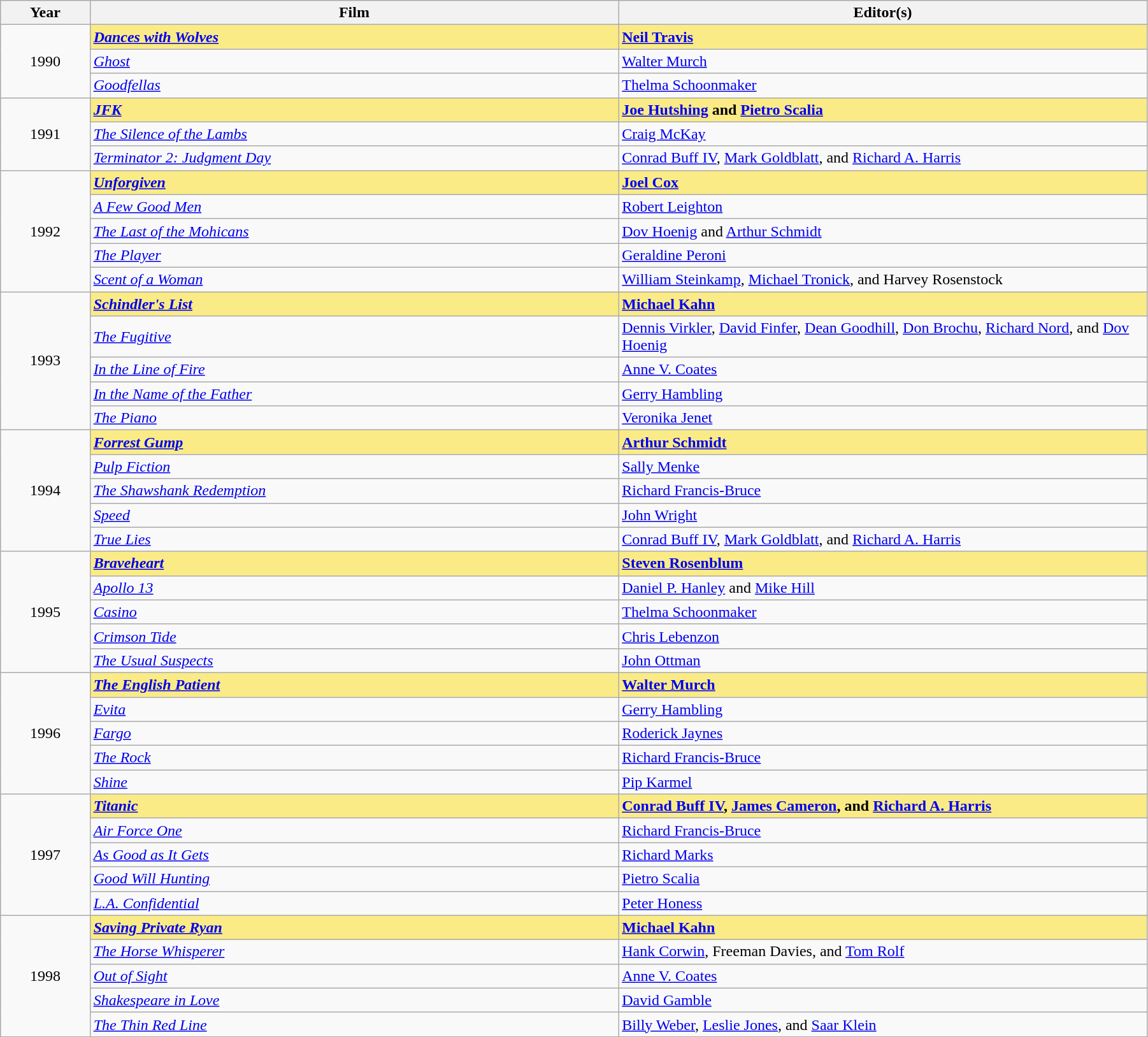<table class="wikitable" width="95%" cellpadding="5">
<tr>
<th width="70"><strong>Year</strong></th>
<th width="450"><strong>Film</strong></th>
<th width="450"><strong>Editor(s)</strong></th>
</tr>
<tr>
<td rowspan="3" style="text-align:center;">1990<br></td>
<td style="background:#FAEB86;"><strong><em><a href='#'>Dances with Wolves</a></em></strong></td>
<td style="background:#FAEB86;"><strong><a href='#'>Neil Travis</a></strong></td>
</tr>
<tr>
<td><em><a href='#'>Ghost</a></em></td>
<td><a href='#'>Walter Murch</a></td>
</tr>
<tr>
<td><em><a href='#'>Goodfellas</a></em></td>
<td><a href='#'>Thelma Schoonmaker</a></td>
</tr>
<tr>
<td rowspan="3" style="text-align:center;">1991<br></td>
<td style="background:#FAEB86;"><strong><em><a href='#'>JFK</a></em></strong></td>
<td style="background:#FAEB86;"><strong><a href='#'>Joe Hutshing</a> and <a href='#'>Pietro Scalia</a></strong></td>
</tr>
<tr>
<td><em><a href='#'>The Silence of the Lambs</a></em></td>
<td><a href='#'>Craig McKay</a></td>
</tr>
<tr>
<td><em><a href='#'>Terminator 2: Judgment Day</a></em></td>
<td><a href='#'>Conrad Buff IV</a>, <a href='#'>Mark Goldblatt</a>, and <a href='#'>Richard A. Harris</a></td>
</tr>
<tr>
<td rowspan="5" style="text-align:center;">1992<br></td>
<td style="background:#FAEB86;"><strong><em><a href='#'>Unforgiven</a></em></strong></td>
<td style="background:#FAEB86;"><strong><a href='#'>Joel Cox</a></strong></td>
</tr>
<tr>
<td><em><a href='#'>A Few Good Men</a></em></td>
<td><a href='#'>Robert Leighton</a></td>
</tr>
<tr>
<td><em><a href='#'>The Last of the Mohicans</a></em></td>
<td><a href='#'>Dov Hoenig</a> and <a href='#'>Arthur Schmidt</a></td>
</tr>
<tr>
<td><em><a href='#'>The Player</a></em></td>
<td><a href='#'>Geraldine Peroni</a></td>
</tr>
<tr>
<td><em><a href='#'>Scent of a Woman</a></em></td>
<td><a href='#'>William Steinkamp</a>, <a href='#'>Michael Tronick</a>, and Harvey Rosenstock</td>
</tr>
<tr>
<td rowspan="5" style="text-align:center;">1993<br></td>
<td style="background:#FAEB86;"><strong><em><a href='#'>Schindler's List</a></em></strong></td>
<td style="background:#FAEB86;"><strong><a href='#'>Michael Kahn</a></strong></td>
</tr>
<tr>
<td><em><a href='#'>The Fugitive</a></em></td>
<td><a href='#'>Dennis Virkler</a>, <a href='#'>David Finfer</a>, <a href='#'>Dean Goodhill</a>, <a href='#'>Don Brochu</a>, <a href='#'>Richard Nord</a>, and <a href='#'>Dov Hoenig</a></td>
</tr>
<tr>
<td><em><a href='#'>In the Line of Fire</a></em></td>
<td><a href='#'>Anne V. Coates</a></td>
</tr>
<tr>
<td><em><a href='#'>In the Name of the Father</a></em></td>
<td><a href='#'>Gerry Hambling</a></td>
</tr>
<tr>
<td><em><a href='#'>The Piano</a></em></td>
<td><a href='#'>Veronika Jenet</a></td>
</tr>
<tr>
<td rowspan="5" style="text-align:center;">1994<br></td>
<td style="background:#FAEB86;"><strong><em><a href='#'>Forrest Gump</a></em></strong></td>
<td style="background:#FAEB86;"><strong><a href='#'>Arthur Schmidt</a></strong></td>
</tr>
<tr>
<td><em><a href='#'>Pulp Fiction</a></em></td>
<td><a href='#'>Sally Menke</a></td>
</tr>
<tr>
<td><em><a href='#'>The Shawshank Redemption</a></em></td>
<td><a href='#'>Richard Francis-Bruce</a></td>
</tr>
<tr>
<td><em><a href='#'>Speed</a></em></td>
<td><a href='#'>John Wright</a></td>
</tr>
<tr>
<td><em><a href='#'>True Lies</a></em></td>
<td><a href='#'>Conrad Buff IV</a>, <a href='#'>Mark Goldblatt</a>, and <a href='#'>Richard A. Harris</a></td>
</tr>
<tr>
<td rowspan="5" style="text-align:center;">1995<br></td>
<td style="background:#FAEB86;"><strong><em><a href='#'>Braveheart</a></em></strong></td>
<td style="background:#FAEB86;"><strong><a href='#'>Steven Rosenblum</a></strong></td>
</tr>
<tr>
<td><em><a href='#'>Apollo 13</a></em></td>
<td><a href='#'>Daniel P. Hanley</a> and <a href='#'>Mike Hill</a></td>
</tr>
<tr>
<td><em><a href='#'>Casino</a></em></td>
<td><a href='#'>Thelma Schoonmaker</a></td>
</tr>
<tr>
<td><em><a href='#'>Crimson Tide</a></em></td>
<td><a href='#'>Chris Lebenzon</a></td>
</tr>
<tr>
<td><em><a href='#'>The Usual Suspects</a></em></td>
<td><a href='#'>John Ottman</a></td>
</tr>
<tr>
<td rowspan="5" style="text-align:center;">1996<br></td>
<td style="background:#FAEB86;"><strong><em><a href='#'>The English Patient</a></em></strong></td>
<td style="background:#FAEB86;"><strong><a href='#'>Walter Murch</a></strong></td>
</tr>
<tr>
<td><em><a href='#'>Evita</a></em></td>
<td><a href='#'>Gerry Hambling</a></td>
</tr>
<tr>
<td><em><a href='#'>Fargo</a></em></td>
<td><a href='#'>Roderick Jaynes</a></td>
</tr>
<tr>
<td><em><a href='#'>The Rock</a></em></td>
<td><a href='#'>Richard Francis-Bruce</a></td>
</tr>
<tr>
<td><em><a href='#'>Shine</a></em></td>
<td><a href='#'>Pip Karmel</a></td>
</tr>
<tr>
<td rowspan="5" style="text-align:center;">1997<br></td>
<td style="background:#FAEB86"><strong><em><a href='#'>Titanic</a></em></strong></td>
<td style="background:#FAEB86"><strong><a href='#'>Conrad Buff IV</a>, <a href='#'>James Cameron</a>, and <a href='#'>Richard A. Harris</a></strong></td>
</tr>
<tr>
<td><em><a href='#'>Air Force One</a></em></td>
<td><a href='#'>Richard Francis-Bruce</a></td>
</tr>
<tr>
<td><em><a href='#'>As Good as It Gets</a></em></td>
<td><a href='#'>Richard Marks</a></td>
</tr>
<tr>
<td><em><a href='#'>Good Will Hunting</a></em></td>
<td><a href='#'>Pietro Scalia</a></td>
</tr>
<tr>
<td><em><a href='#'>L.A. Confidential</a></em></td>
<td><a href='#'>Peter Honess</a></td>
</tr>
<tr>
<td rowspan="5" style="text-align:center;">1998<br></td>
<td style="background:#FAEB86"><strong><em><a href='#'>Saving Private Ryan</a></em></strong></td>
<td style="background:#FAEB86"><strong><a href='#'>Michael Kahn</a></strong></td>
</tr>
<tr>
<td><em><a href='#'>The Horse Whisperer</a></em></td>
<td><a href='#'>Hank Corwin</a>, Freeman Davies, and <a href='#'>Tom Rolf</a></td>
</tr>
<tr>
<td><em><a href='#'>Out of Sight</a></em></td>
<td><a href='#'>Anne V. Coates</a></td>
</tr>
<tr>
<td><em><a href='#'>Shakespeare in Love</a></em></td>
<td><a href='#'>David Gamble</a></td>
</tr>
<tr>
<td><em><a href='#'>The Thin Red Line</a></em></td>
<td><a href='#'>Billy Weber</a>, <a href='#'>Leslie Jones</a>, and <a href='#'>Saar Klein</a></td>
</tr>
</table>
